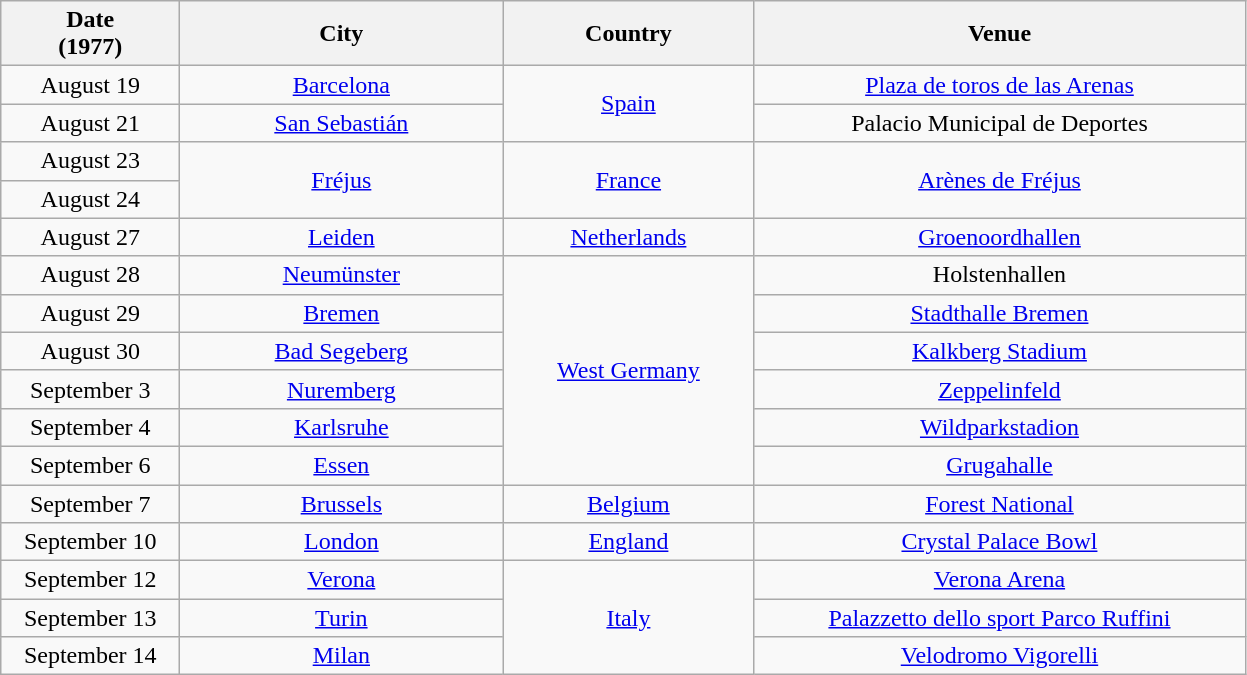<table class="wikitable sortable plainrowheaders" style="text-align:center;">
<tr>
<th scope="col" style="width:7em;">Date<br>(1977)</th>
<th scope="col" style="width:13em;">City</th>
<th scope="col" style="width:10em;">Country</th>
<th scope="col" style="width:20em;">Venue</th>
</tr>
<tr>
<td>August 19</td>
<td><a href='#'>Barcelona</a></td>
<td rowspan="2"><a href='#'>Spain</a></td>
<td><a href='#'>Plaza de toros de las Arenas</a></td>
</tr>
<tr>
<td>August 21</td>
<td><a href='#'>San Sebastián</a></td>
<td>Palacio Municipal de Deportes</td>
</tr>
<tr>
<td>August 23</td>
<td rowspan="2"><a href='#'>Fréjus</a></td>
<td rowspan="2"><a href='#'>France</a></td>
<td rowspan="2"><a href='#'>Arènes de Fréjus</a></td>
</tr>
<tr>
<td>August 24</td>
</tr>
<tr>
<td>August 27</td>
<td><a href='#'>Leiden</a></td>
<td><a href='#'>Netherlands</a></td>
<td><a href='#'>Groenoordhallen</a></td>
</tr>
<tr>
<td>August 28</td>
<td><a href='#'>Neumünster</a></td>
<td rowspan="6"><a href='#'>West Germany</a></td>
<td>Holstenhallen</td>
</tr>
<tr>
<td>August 29</td>
<td><a href='#'>Bremen</a></td>
<td><a href='#'>Stadthalle Bremen</a></td>
</tr>
<tr>
<td>August 30</td>
<td><a href='#'>Bad Segeberg</a></td>
<td><a href='#'>Kalkberg Stadium</a></td>
</tr>
<tr>
<td>September 3</td>
<td><a href='#'>Nuremberg</a></td>
<td><a href='#'>Zeppelinfeld</a></td>
</tr>
<tr>
<td>September 4</td>
<td><a href='#'>Karlsruhe</a></td>
<td><a href='#'>Wildparkstadion</a></td>
</tr>
<tr>
<td>September 6</td>
<td><a href='#'>Essen</a></td>
<td><a href='#'>Grugahalle</a></td>
</tr>
<tr>
<td>September 7</td>
<td><a href='#'>Brussels</a></td>
<td><a href='#'>Belgium</a></td>
<td><a href='#'>Forest National</a></td>
</tr>
<tr>
<td>September 10</td>
<td><a href='#'>London</a></td>
<td><a href='#'>England</a></td>
<td><a href='#'>Crystal Palace Bowl</a></td>
</tr>
<tr>
<td>September 12</td>
<td><a href='#'>Verona</a></td>
<td rowspan="3"><a href='#'>Italy</a></td>
<td><a href='#'>Verona Arena</a></td>
</tr>
<tr>
<td>September 13</td>
<td><a href='#'>Turin</a></td>
<td><a href='#'>Palazzetto dello sport Parco Ruffini</a></td>
</tr>
<tr>
<td>September 14</td>
<td><a href='#'>Milan</a></td>
<td><a href='#'>Velodromo Vigorelli</a></td>
</tr>
</table>
